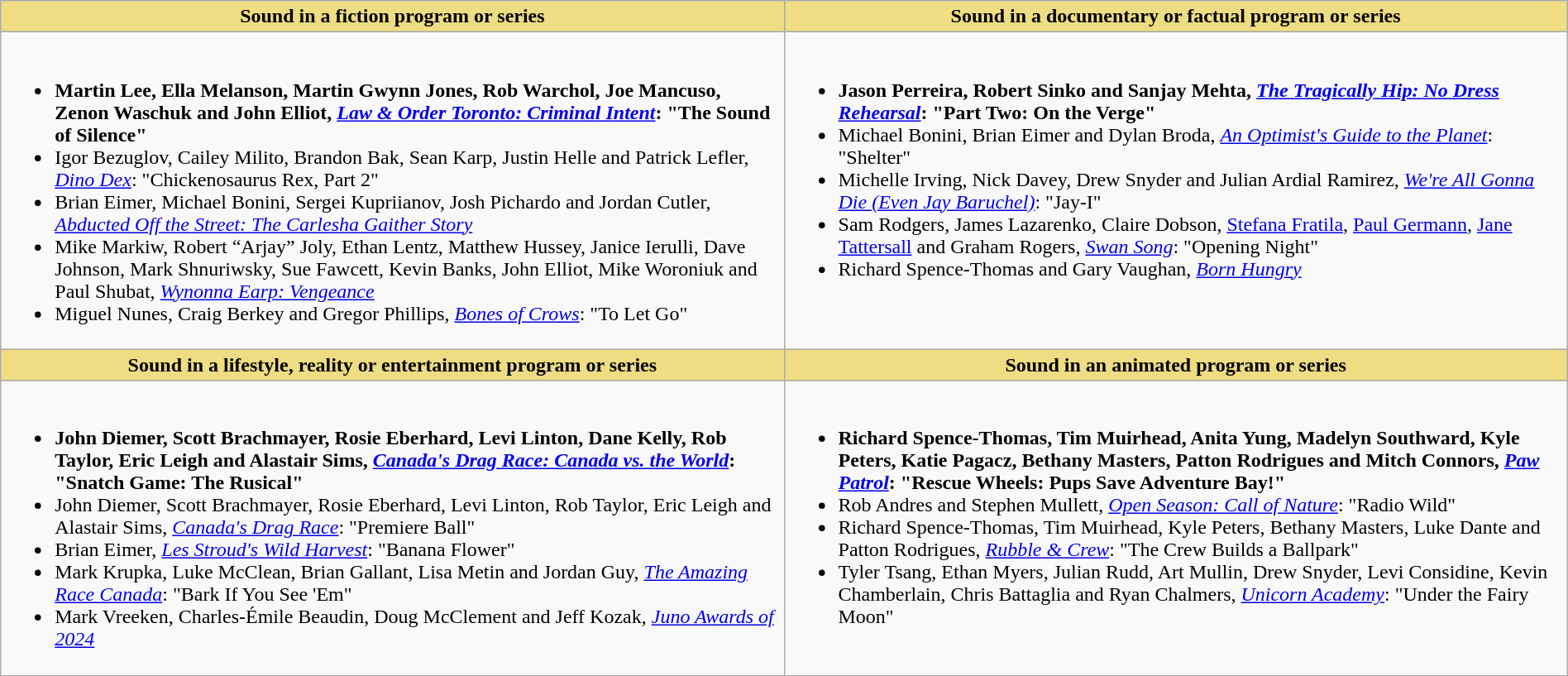<table class=wikitable width="100%">
<tr>
<th style="background:#EEDD82; width:50%">Sound in a fiction program or series</th>
<th style="background:#EEDD82; width:50%">Sound in a documentary or factual program or series</th>
</tr>
<tr>
<td valign="top"><br><ul><li> <strong>Martin Lee, Ella Melanson, Martin Gwynn Jones, Rob Warchol, Joe Mancuso, Zenon Waschuk and John Elliot, <em><a href='#'>Law & Order Toronto: Criminal Intent</a></em>: "The Sound of Silence"</strong></li><li>Igor Bezuglov, Cailey Milito, Brandon Bak, Sean Karp, Justin Helle and Patrick Lefler, <em><a href='#'>Dino Dex</a></em>: "Chickenosaurus Rex, Part 2"</li><li>Brian Eimer, Michael Bonini, Sergei Kupriianov, Josh Pichardo and Jordan Cutler, <em><a href='#'>Abducted Off the Street: The Carlesha Gaither Story</a></em></li><li>Mike Markiw, Robert “Arjay” Joly, Ethan Lentz, Matthew Hussey, Janice Ierulli, Dave Johnson, Mark Shnuriwsky, Sue Fawcett, Kevin Banks, John Elliot, Mike Woroniuk and Paul Shubat, <em><a href='#'>Wynonna Earp: Vengeance</a></em></li><li>Miguel Nunes, Craig Berkey and Gregor Phillips, <em><a href='#'>Bones of Crows</a></em>: "To Let Go"</li></ul></td>
<td valign="top"><br><ul><li> <strong>Jason Perreira, Robert Sinko and Sanjay Mehta, <em><a href='#'>The Tragically Hip: No Dress Rehearsal</a></em>: "Part Two: On the Verge"</strong></li><li>Michael Bonini, Brian Eimer and Dylan Broda, <em><a href='#'>An Optimist's Guide to the Planet</a></em>: "Shelter"</li><li>Michelle Irving, Nick Davey, Drew Snyder and Julian Ardial Ramirez, <em><a href='#'>We're All Gonna Die (Even Jay Baruchel)</a></em>: "Jay-I"</li><li>Sam Rodgers, James Lazarenko, Claire Dobson, <a href='#'>Stefana Fratila</a>, <a href='#'>Paul Germann</a>, <a href='#'>Jane Tattersall</a> and Graham Rogers, <em><a href='#'>Swan Song</a></em>: "Opening Night"</li><li>Richard Spence-Thomas and Gary Vaughan, <em><a href='#'>Born Hungry</a></em></li></ul></td>
</tr>
<tr>
<th style="background:#EEDD82; width:50%">Sound in a lifestyle, reality or entertainment program or series</th>
<th style="background:#EEDD82; width:50%">Sound in an animated program or series</th>
</tr>
<tr>
<td valign="top"><br><ul><li> <strong>John Diemer, Scott Brachmayer, Rosie Eberhard, Levi Linton, Dane Kelly, Rob Taylor, Eric Leigh and Alastair Sims, <em><a href='#'>Canada's Drag Race: Canada vs. the World</a></em>: "Snatch Game: The Rusical"</strong></li><li>John Diemer, Scott Brachmayer, Rosie Eberhard, Levi Linton, Rob Taylor, Eric Leigh and Alastair Sims, <em><a href='#'>Canada's Drag Race</a></em>: "Premiere Ball"</li><li>Brian Eimer, <em><a href='#'>Les Stroud's Wild Harvest</a></em>: "Banana Flower"</li><li>Mark Krupka, Luke McClean, Brian Gallant, Lisa Metin and Jordan Guy, <em><a href='#'>The Amazing Race Canada</a></em>: "Bark If You See 'Em"</li><li>Mark Vreeken, Charles-Émile Beaudin, Doug McClement and Jeff Kozak, <em><a href='#'>Juno Awards of 2024</a></em></li></ul></td>
<td valign="top"><br><ul><li> <strong>Richard Spence-Thomas, Tim Muirhead, Anita Yung, Madelyn Southward, Kyle Peters, Katie Pagacz, Bethany Masters, Patton Rodrigues and Mitch Connors, <em><a href='#'>Paw Patrol</a></em>: "Rescue Wheels: Pups Save Adventure Bay!"</strong></li><li>Rob Andres and Stephen Mullett, <em><a href='#'>Open Season: Call of Nature</a></em>: "Radio Wild"</li><li>Richard Spence-Thomas, Tim Muirhead, Kyle Peters, Bethany Masters, Luke Dante and Patton Rodrigues, <em><a href='#'>Rubble & Crew</a></em>: "The Crew Builds a Ballpark"</li><li>Tyler Tsang, Ethan Myers, Julian Rudd, Art Mullin, Drew Snyder, Levi Considine, Kevin Chamberlain, Chris Battaglia and Ryan Chalmers, <em><a href='#'>Unicorn Academy</a></em>: "Under the Fairy Moon"</li></ul></td>
</tr>
</table>
